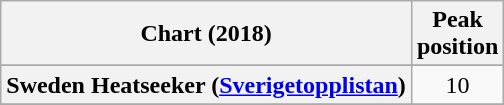<table class="wikitable plainrowheaders" style="text-align:center">
<tr>
<th scope="col">Chart (2018)</th>
<th scope="col">Peak<br> position</th>
</tr>
<tr>
</tr>
<tr>
<th scope="row">Sweden Heatseeker (<a href='#'>Sverigetopplistan</a>)</th>
<td>10</td>
</tr>
<tr>
</tr>
</table>
